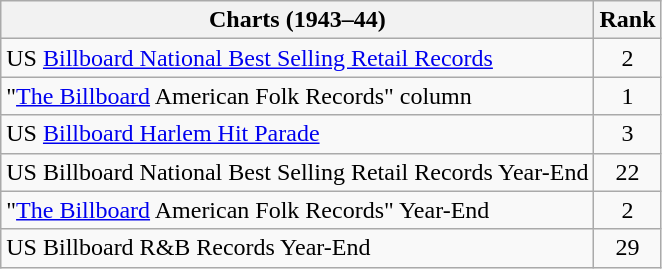<table class="wikitable">
<tr>
<th>Charts (1943–44)</th>
<th style="text-align:center;">Rank</th>
</tr>
<tr>
<td>US <a href='#'>Billboard National Best Selling Retail Records</a></td>
<td align="center">2</td>
</tr>
<tr>
<td>"<a href='#'>The Billboard</a> American Folk Records" column</td>
<td align="center">1</td>
</tr>
<tr>
<td>US <a href='#'>Billboard Harlem Hit Parade</a></td>
<td align="center">3</td>
</tr>
<tr>
<td>US Billboard National Best Selling Retail Records Year-End</td>
<td align="center">22</td>
</tr>
<tr>
<td>"<a href='#'>The Billboard</a> American Folk Records" Year-End</td>
<td align="center">2</td>
</tr>
<tr>
<td>US Billboard R&B Records Year-End</td>
<td align="center">29</td>
</tr>
</table>
